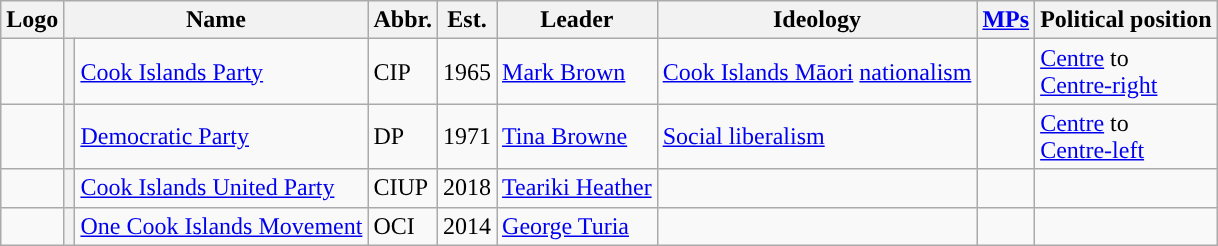<table class="wikitable">
<tr ">
<th>Logo</th>
<th colspan="2">Name</th>
<th>Abbr.</th>
<th>Est.</th>
<th>Leader</th>
<th>Ideology</th>
<th><a href='#'>MPs</a></th>
<th>Political position</th>
</tr>
<tr>
<td></td>
<th style="background-color: "></th>
<td><a href='#'>Cook Islands Party</a></td>
<td>CIP</td>
<td>1965</td>
<td><a href='#'>Mark Brown</a></td>
<td><a href='#'>Cook Islands Māori</a> <a href='#'>nationalism</a></td>
<td></td>
<td><a href='#'>Centre</a> to<br><a href='#'>Centre-right</a></td>
</tr>
<tr>
<td></td>
<th style="background-color:"></th>
<td><a href='#'>Democratic Party</a></td>
<td>DP</td>
<td>1971</td>
<td><a href='#'>Tina Browne</a></td>
<td><a href='#'>Social liberalism</a></td>
<td></td>
<td><a href='#'>Centre</a> to<br><a href='#'>Centre-left</a></td>
</tr>
<tr>
<td></td>
<th style="background-color: "></th>
<td><a href='#'>Cook Islands United Party</a></td>
<td>CIUP</td>
<td>2018</td>
<td><a href='#'>Teariki Heather</a></td>
<td></td>
<td></td>
<td></td>
</tr>
<tr>
<td></td>
<th style="background-color: "></th>
<td><a href='#'>One Cook Islands Movement</a></td>
<td>OCI</td>
<td>2014</td>
<td><a href='#'>George Turia</a></td>
<td></td>
<td></td>
<td></td>
</tr>
</table>
